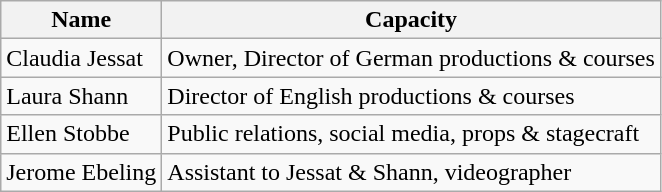<table class="wikitable">
<tr>
<th>Name</th>
<th>Capacity</th>
</tr>
<tr>
<td>Claudia Jessat</td>
<td>Owner, Director of German productions & courses</td>
</tr>
<tr>
<td>Laura Shann</td>
<td>Director of English productions & courses</td>
</tr>
<tr>
<td>Ellen Stobbe</td>
<td>Public relations, social media, props & stagecraft</td>
</tr>
<tr>
<td>Jerome Ebeling</td>
<td>Assistant to Jessat & Shann, videographer</td>
</tr>
</table>
